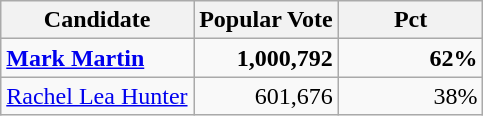<table class="wikitable">
<tr>
<th width=40%>Candidate</th>
<th width=30%>Popular Vote</th>
<th width=30%>Pct</th>
</tr>
<tr>
<td><strong><a href='#'>Mark Martin</a></strong></td>
<td align="right"><strong>1,000,792</strong></td>
<td align="right"><strong>62%</strong></td>
</tr>
<tr>
<td><a href='#'>Rachel Lea Hunter</a></td>
<td align="right">601,676</td>
<td align="right">38%</td>
</tr>
</table>
